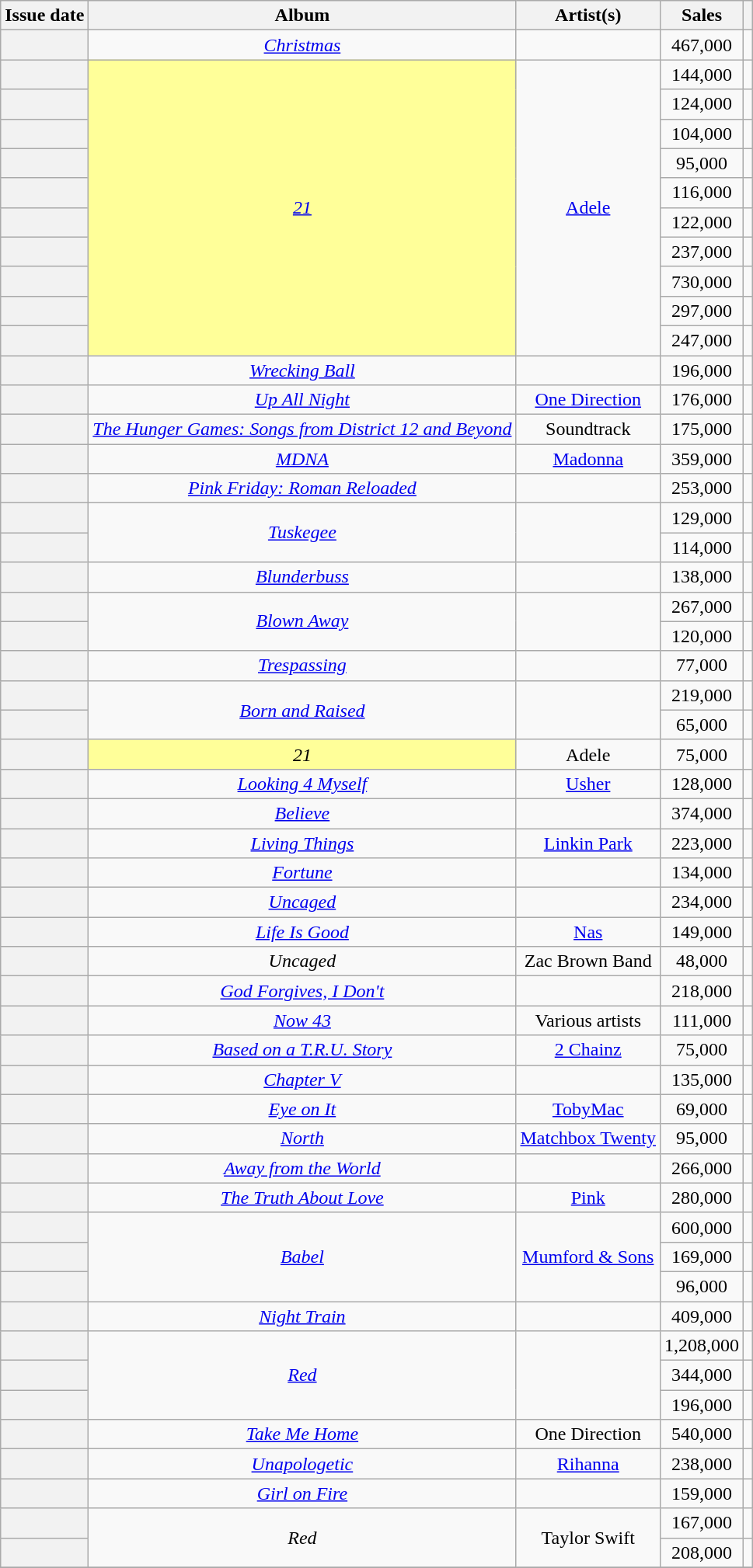<table class="wikitable sortable plainrowheaders" style="text-align: center">
<tr>
<th scope=col>Issue date</th>
<th scope=col>Album</th>
<th scope=col>Artist(s)</th>
<th scope=col>Sales</th>
<th scope=col class="unsortable"></th>
</tr>
<tr>
<th scope="row"></th>
<td style="text-align: center;"><em><a href='#'>Christmas</a></em></td>
<td style="text-align: center;"></td>
<td style="text-align: center;">467,000</td>
<td style="text-align: center;"></td>
</tr>
<tr>
<th scope="row"></th>
<td bgcolor=#FFFF99 style="text-align: center;" rowspan="10"><em><a href='#'>21</a></em> </td>
<td style="text-align: center;" rowspan="10"><a href='#'>Adele</a></td>
<td style="text-align: center;" rowspan="1">144,000</td>
<td style="text-align: center;"></td>
</tr>
<tr>
<th scope="row"></th>
<td style="text-align: center;" rowspan="1">124,000</td>
<td style="text-align: center;"></td>
</tr>
<tr>
<th scope="row"></th>
<td style="text-align: center;" rowspan="1">104,000</td>
<td style="text-align: center;"></td>
</tr>
<tr>
<th scope="row"></th>
<td style="text-align: center;" rowspan="1">95,000</td>
<td style="text-align: center;"></td>
</tr>
<tr>
<th scope="row"></th>
<td style="text-align: center;" rowspan="1">116,000</td>
<td style="text-align: center;"></td>
</tr>
<tr>
<th scope="row"></th>
<td style="text-align: center;" rowspan="1">122,000</td>
<td style="text-align: center;"></td>
</tr>
<tr>
<th scope="row"></th>
<td style="text-align: center;" rowspan="1">237,000</td>
<td style="text-align: center;"></td>
</tr>
<tr>
<th scope="row"></th>
<td style="text-align: center;" rowspan="1">730,000</td>
<td style="text-align: center;"></td>
</tr>
<tr>
<th scope="row"></th>
<td style="text-align: center;" rowspan="1">297,000</td>
<td style="text-align: center;"></td>
</tr>
<tr>
<th scope="row"></th>
<td style="text-align: center;" rowspan="1">247,000</td>
<td style="text-align: center;"></td>
</tr>
<tr>
<th scope="row"></th>
<td style="text-align: center;"><em><a href='#'>Wrecking Ball</a></em></td>
<td style="text-align: center;"></td>
<td style="text-align: center;">196,000</td>
<td style="text-align: center;"></td>
</tr>
<tr>
<th scope="row"></th>
<td style="text-align: center;"><em><a href='#'>Up All Night</a></em></td>
<td style="text-align: center;"><a href='#'>One Direction</a></td>
<td style="text-align: center;">176,000</td>
<td style="text-align: center;"></td>
</tr>
<tr>
<th scope="row"></th>
<td style="text-align: center;"><em><a href='#'>The Hunger Games: Songs from District 12 and Beyond</a></em></td>
<td style="text-align: center;">Soundtrack</td>
<td style="text-align: center;">175,000</td>
<td style="text-align: center;"></td>
</tr>
<tr>
<th scope="row"></th>
<td style="text-align: center;"><em><a href='#'>MDNA</a></em></td>
<td style="text-align: center;"><a href='#'>Madonna</a></td>
<td style="text-align: center;">359,000</td>
<td style="text-align: center;"></td>
</tr>
<tr>
<th scope="row"></th>
<td style="text-align: center;"><em><a href='#'>Pink Friday: Roman Reloaded</a></em></td>
<td style="text-align: center;"></td>
<td style="text-align: center;">253,000</td>
<td style="text-align: center;"></td>
</tr>
<tr>
<th scope="row"></th>
<td style="text-align: center;" rowspan="2"><em><a href='#'>Tuskegee</a></em></td>
<td style="text-align: center;" rowspan="2"></td>
<td style="text-align: center;" rowspan="1">129,000</td>
<td style="text-align: center;"></td>
</tr>
<tr>
<th scope="row"></th>
<td style="text-align: center;" rowspan="1">114,000</td>
<td style="text-align: center;"></td>
</tr>
<tr>
<th scope="row"></th>
<td style="text-align: center;"><em><a href='#'>Blunderbuss</a></em></td>
<td style="text-align: center;"></td>
<td style="text-align: center;">138,000</td>
<td style="text-align: center;"></td>
</tr>
<tr>
<th scope="row"></th>
<td style="text-align: center;" rowspan="2"><em><a href='#'>Blown Away</a></em></td>
<td style="text-align: center;" rowspan="2"></td>
<td style="text-align: center;" rowspan="1">267,000</td>
<td style="text-align: center;"></td>
</tr>
<tr>
<th scope="row"></th>
<td style="text-align: center;" rowspan="1">120,000</td>
<td style="text-align: center;"></td>
</tr>
<tr>
<th scope="row"></th>
<td style="text-align: center;"><em><a href='#'>Trespassing</a></em></td>
<td style="text-align: center;"></td>
<td style="text-align: center;">77,000</td>
<td style="text-align: center;"></td>
</tr>
<tr>
<th scope="row"></th>
<td style="text-align: center;" rowspan="2"><em><a href='#'>Born and Raised</a></em></td>
<td style="text-align: center;" rowspan="2"></td>
<td style="text-align: center;" rowspan="1">219,000</td>
<td style="text-align: center;"></td>
</tr>
<tr>
<th scope="row"></th>
<td style="text-align: center;" rowspan="1">65,000</td>
<td style="text-align: center;"></td>
</tr>
<tr>
<th scope="row"></th>
<td bgcolor=#FFFF99 style="text-align: center;"><em>21</em> </td>
<td style="text-align: center;">Adele</td>
<td style="text-align: center;">75,000</td>
<td style="text-align: center;"></td>
</tr>
<tr>
<th scope="row"></th>
<td style="text-align: center;"><em><a href='#'>Looking 4 Myself</a></em></td>
<td style="text-align: center;"><a href='#'>Usher</a></td>
<td style="text-align: center;">128,000</td>
<td style="text-align: center;"></td>
</tr>
<tr>
<th scope="row"></th>
<td style="text-align: center;"><em><a href='#'>Believe</a></em></td>
<td style="text-align: center;"></td>
<td style="text-align: center;">374,000</td>
<td style="text-align: center;"></td>
</tr>
<tr>
<th scope="row"></th>
<td style="text-align: center;"><em><a href='#'>Living Things</a></em></td>
<td style="text-align: center;"><a href='#'>Linkin Park</a></td>
<td style="text-align: center;">223,000</td>
<td style="text-align: center;"></td>
</tr>
<tr>
<th scope="row"></th>
<td style="text-align: center;"><em><a href='#'>Fortune</a></em></td>
<td style="text-align: center;"></td>
<td style="text-align: center;">134,000</td>
<td style="text-align: center;"></td>
</tr>
<tr>
<th scope="row"></th>
<td style="text-align: center;"><em><a href='#'>Uncaged</a></em></td>
<td style="text-align: center;"></td>
<td style="text-align: center;">234,000</td>
<td style="text-align: center;"></td>
</tr>
<tr>
<th scope="row"></th>
<td style="text-align: center;"><em><a href='#'>Life Is Good</a></em></td>
<td style="text-align: center;"><a href='#'>Nas</a></td>
<td style="text-align: center;">149,000</td>
<td style="text-align: center;"></td>
</tr>
<tr>
<th scope="row"></th>
<td style="text-align: center;"><em>Uncaged</em></td>
<td style="text-align: center;" data-sort-value="Brown, Zac, Band">Zac Brown Band</td>
<td style="text-align: center;">48,000</td>
<td style="text-align: center;"></td>
</tr>
<tr>
<th scope="row"></th>
<td style="text-align: center;"><em><a href='#'>God Forgives, I Don't</a></em></td>
<td style="text-align: center;"></td>
<td style="text-align: center;">218,000</td>
<td style="text-align: center;"></td>
</tr>
<tr>
<th scope="row"></th>
<td style="text-align: center;"><em><a href='#'>Now 43</a></em></td>
<td style="text-align: center;">Various artists</td>
<td style="text-align: center;">111,000</td>
<td style="text-align: center;"></td>
</tr>
<tr>
<th scope="row"></th>
<td style="text-align: center;"><em><a href='#'>Based on a T.R.U. Story</a></em></td>
<td style="text-align: center;" data-sort-value="Two Chainz"><a href='#'>2 Chainz</a></td>
<td style="text-align: center;">75,000</td>
<td style="text-align: center;"></td>
</tr>
<tr>
<th scope="row"></th>
<td style="text-align: center;"><em><a href='#'>Chapter V</a></em></td>
<td style="text-align: center;"></td>
<td style="text-align: center;">135,000</td>
<td style="text-align: center;"></td>
</tr>
<tr>
<th scope="row"></th>
<td style="text-align: center;"><em><a href='#'>Eye on It</a></em></td>
<td style="text-align: center;" data-sort-value="Mac, Toby"><a href='#'>TobyMac</a></td>
<td style="text-align: center;">69,000</td>
<td style="text-align: center;"></td>
</tr>
<tr>
<th scope="row"></th>
<td style="text-align: center;"><em><a href='#'>North</a></em></td>
<td style="text-align: center;"><a href='#'>Matchbox Twenty</a></td>
<td style="text-align: center;">95,000</td>
<td style="text-align: center;"></td>
</tr>
<tr>
<th scope="row"></th>
<td style="text-align: center;"><em><a href='#'>Away from the World</a></em></td>
<td style="text-align: center;"></td>
<td style="text-align: center;">266,000</td>
<td style="text-align: center;"></td>
</tr>
<tr>
<th scope="row"></th>
<td style="text-align: center;"><em><a href='#'>The Truth About Love</a></em></td>
<td style="text-align: center;"><a href='#'>Pink</a></td>
<td style="text-align: center;">280,000</td>
<td style="text-align: center;"></td>
</tr>
<tr>
<th scope="row"></th>
<td style="text-align: center;" rowspan="3"><em><a href='#'>Babel</a></em></td>
<td style="text-align: center;" rowspan="3"><a href='#'>Mumford & Sons</a></td>
<td style="text-align: center;" rowspan="1">600,000</td>
<td style="text-align: center;"></td>
</tr>
<tr>
<th scope="row"></th>
<td style="text-align: center;" rowspan="1">169,000</td>
<td style="text-align: center;"></td>
</tr>
<tr>
<th scope="row"></th>
<td style="text-align: center;" rowspan="1">96,000</td>
<td style="text-align: center;"></td>
</tr>
<tr>
<th scope="row"></th>
<td style="text-align: center;"><em><a href='#'>Night Train</a></em></td>
<td style="text-align: center;"></td>
<td style="text-align: center;">409,000</td>
<td style="text-align: center;"></td>
</tr>
<tr>
<th scope="row"></th>
<td style="text-align: center;" rowspan="3"><em><a href='#'>Red</a></em></td>
<td style="text-align: center;" rowspan="3"></td>
<td style="text-align: center;" rowspan="1">1,208,000</td>
<td style="text-align: center;"></td>
</tr>
<tr>
<th scope="row"></th>
<td style="text-align: center;" rowspan="1">344,000</td>
<td style="text-align: center;"></td>
</tr>
<tr>
<th scope="row"></th>
<td style="text-align: center;" rowspan="1">196,000</td>
<td style="text-align: center;"></td>
</tr>
<tr>
<th scope="row"></th>
<td style="text-align: center;"><em><a href='#'>Take Me Home</a></em></td>
<td style="text-align: center;">One Direction</td>
<td style="text-align: center;">540,000</td>
<td style="text-align: center;"></td>
</tr>
<tr>
<th scope="row"></th>
<td style="text-align: center;"><em><a href='#'>Unapologetic</a></em></td>
<td style="text-align: center;"><a href='#'>Rihanna</a></td>
<td style="text-align: center;">238,000</td>
<td style="text-align: center;"></td>
</tr>
<tr>
<th scope="row"></th>
<td style="text-align: center;"><em><a href='#'>Girl on Fire</a></em></td>
<td style="text-align: center;"></td>
<td style="text-align: center;">159,000</td>
<td style="text-align: center;"></td>
</tr>
<tr>
<th scope="row"></th>
<td style="text-align: center;" rowspan="2"><em>Red</em></td>
<td style="text-align: center;" rowspan="2" data-sort-value="Swift, Taylor">Taylor Swift</td>
<td style="text-align: center;" rowspan="1">167,000</td>
<td style="text-align: center;"></td>
</tr>
<tr>
<th scope="row"></th>
<td style="text-align: center;" rowspan="1">208,000</td>
<td style="text-align: center;"></td>
</tr>
<tr>
</tr>
</table>
